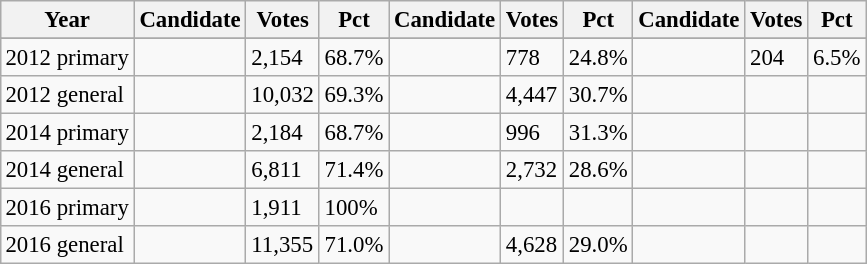<table class="wikitable" style="margin:0.5em ; font-size:95%">
<tr>
<th>Year</th>
<th>Candidate</th>
<th>Votes</th>
<th>Pct</th>
<th>Candidate</th>
<th>Votes</th>
<th>Pct</th>
<th>Candidate</th>
<th>Votes</th>
<th>Pct</th>
</tr>
<tr>
</tr>
<tr>
<td>2012 primary</td>
<td></td>
<td>2,154</td>
<td>68.7%</td>
<td></td>
<td>778</td>
<td>24.8%</td>
<td></td>
<td>204</td>
<td>6.5%</td>
</tr>
<tr>
<td>2012 general</td>
<td></td>
<td>10,032</td>
<td>69.3%</td>
<td></td>
<td>4,447</td>
<td>30.7%</td>
<td></td>
<td></td>
<td></td>
</tr>
<tr>
<td>2014 primary</td>
<td></td>
<td>2,184</td>
<td>68.7%</td>
<td></td>
<td>996</td>
<td>31.3%</td>
<td></td>
<td></td>
<td></td>
</tr>
<tr>
<td>2014 general</td>
<td></td>
<td>6,811</td>
<td>71.4%</td>
<td></td>
<td>2,732</td>
<td>28.6%</td>
<td></td>
<td></td>
<td></td>
</tr>
<tr>
<td>2016 primary</td>
<td></td>
<td>1,911</td>
<td>100%</td>
<td></td>
<td></td>
<td></td>
<td></td>
<td></td>
<td></td>
</tr>
<tr>
<td>2016 general</td>
<td></td>
<td>11,355</td>
<td>71.0%</td>
<td></td>
<td>4,628</td>
<td>29.0%</td>
<td></td>
<td></td>
<td></td>
</tr>
</table>
